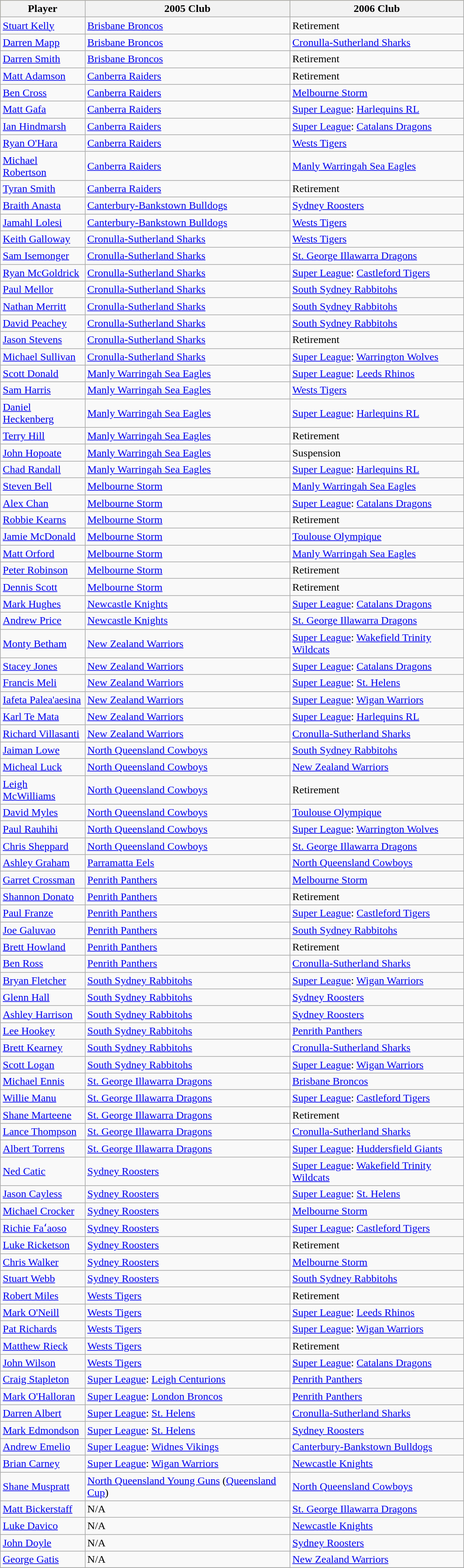<table class="wikitable sortable" style="width:700px;">
<tr bgcolor=#bdb76b>
<th>Player</th>
<th>2005 Club</th>
<th>2006 Club</th>
</tr>
<tr>
<td data-sort-value="Kelly, Stuart"><a href='#'>Stuart Kelly</a></td>
<td> <a href='#'>Brisbane Broncos</a></td>
<td>Retirement</td>
</tr>
<tr>
<td data-sort-value="Mapp, Darren"><a href='#'>Darren Mapp</a></td>
<td> <a href='#'>Brisbane Broncos</a></td>
<td> <a href='#'>Cronulla-Sutherland Sharks</a></td>
</tr>
<tr>
<td data-sort-value="Smith, Darren"><a href='#'>Darren Smith</a></td>
<td> <a href='#'>Brisbane Broncos</a></td>
<td>Retirement</td>
</tr>
<tr>
<td data-sort-value="Adamson, Matt"><a href='#'>Matt Adamson</a></td>
<td> <a href='#'>Canberra Raiders</a></td>
<td>Retirement</td>
</tr>
<tr>
<td data-sort-value="Cross, Ben"><a href='#'>Ben Cross</a></td>
<td> <a href='#'>Canberra Raiders</a></td>
<td> <a href='#'>Melbourne Storm</a></td>
</tr>
<tr>
<td data-sort-value="Gafa, Matt"><a href='#'>Matt Gafa</a></td>
<td> <a href='#'>Canberra Raiders</a></td>
<td> <a href='#'>Super League</a>: <a href='#'>Harlequins RL</a></td>
</tr>
<tr>
<td data-sort-value="Hindmarsh, Ian"><a href='#'>Ian Hindmarsh</a></td>
<td> <a href='#'>Canberra Raiders</a></td>
<td> <a href='#'>Super League</a>: <a href='#'>Catalans Dragons</a></td>
</tr>
<tr>
<td data-sort-value="O'Hara, Ryan"><a href='#'>Ryan O'Hara</a></td>
<td> <a href='#'>Canberra Raiders</a></td>
<td> <a href='#'>Wests Tigers</a></td>
</tr>
<tr>
<td data-sort-value="Robertson, Michael"><a href='#'>Michael Robertson</a></td>
<td> <a href='#'>Canberra Raiders</a></td>
<td> <a href='#'>Manly Warringah Sea Eagles</a></td>
</tr>
<tr>
<td data-sort-value="Smith, Tyran"><a href='#'>Tyran Smith</a></td>
<td> <a href='#'>Canberra Raiders</a></td>
<td>Retirement</td>
</tr>
<tr>
<td data-sort-value="Anasta, Braith"><a href='#'>Braith Anasta</a></td>
<td> <a href='#'>Canterbury-Bankstown Bulldogs</a></td>
<td> <a href='#'>Sydney Roosters</a></td>
</tr>
<tr>
<td data-sort-value="Lolesi, Jamahl"><a href='#'>Jamahl Lolesi</a></td>
<td> <a href='#'>Canterbury-Bankstown Bulldogs</a></td>
<td> <a href='#'>Wests Tigers</a></td>
</tr>
<tr>
<td data-sort-value="Galloway, Keith"><a href='#'>Keith Galloway</a></td>
<td> <a href='#'>Cronulla-Sutherland Sharks</a></td>
<td> <a href='#'>Wests Tigers</a></td>
</tr>
<tr>
<td data-sort-value="Isemonger, Sam"><a href='#'>Sam Isemonger</a></td>
<td> <a href='#'>Cronulla-Sutherland Sharks</a></td>
<td> <a href='#'>St. George Illawarra Dragons</a></td>
</tr>
<tr>
<td data-sort-value="McGoldrick, Ryan"><a href='#'>Ryan McGoldrick</a></td>
<td> <a href='#'>Cronulla-Sutherland Sharks</a></td>
<td> <a href='#'>Super League</a>: <a href='#'>Castleford Tigers</a></td>
</tr>
<tr>
<td data-sort-value="Mellor, Paul"><a href='#'>Paul Mellor</a></td>
<td> <a href='#'>Cronulla-Sutherland Sharks</a></td>
<td> <a href='#'>South Sydney Rabbitohs</a></td>
</tr>
<tr>
<td data-sort-value="Merritt, Nathan"><a href='#'>Nathan Merritt</a></td>
<td> <a href='#'>Cronulla-Sutherland Sharks</a></td>
<td> <a href='#'>South Sydney Rabbitohs</a></td>
</tr>
<tr>
<td data-sort-value="Peachey, David"><a href='#'>David Peachey</a></td>
<td> <a href='#'>Cronulla-Sutherland Sharks</a></td>
<td> <a href='#'>South Sydney Rabbitohs</a></td>
</tr>
<tr>
<td data-sort-value="Stevens, Jason"><a href='#'>Jason Stevens</a></td>
<td> <a href='#'>Cronulla-Sutherland Sharks</a></td>
<td>Retirement</td>
</tr>
<tr>
<td data-sort-value="Sullivan, Michael"><a href='#'>Michael Sullivan</a></td>
<td> <a href='#'>Cronulla-Sutherland Sharks</a></td>
<td> <a href='#'>Super League</a>: <a href='#'>Warrington Wolves</a></td>
</tr>
<tr>
<td data-sort-value="Donald, Scott"><a href='#'>Scott Donald</a></td>
<td> <a href='#'>Manly Warringah Sea Eagles</a></td>
<td> <a href='#'>Super League</a>: <a href='#'>Leeds Rhinos</a></td>
</tr>
<tr>
<td data-sort-value="Harris, Sam"><a href='#'>Sam Harris</a></td>
<td> <a href='#'>Manly Warringah Sea Eagles</a></td>
<td> <a href='#'>Wests Tigers</a></td>
</tr>
<tr>
<td data-sort-value="Heckenberg, Daniel"><a href='#'>Daniel Heckenberg</a></td>
<td> <a href='#'>Manly Warringah Sea Eagles</a></td>
<td> <a href='#'>Super League</a>: <a href='#'>Harlequins RL</a></td>
</tr>
<tr>
<td data-sort-value="Hill, Terry"><a href='#'>Terry Hill</a></td>
<td> <a href='#'>Manly Warringah Sea Eagles</a></td>
<td>Retirement</td>
</tr>
<tr>
<td data-sort-value="Hopoate, John"><a href='#'>John Hopoate</a></td>
<td> <a href='#'>Manly Warringah Sea Eagles</a></td>
<td>Suspension</td>
</tr>
<tr>
<td data-sort-value="Randall, Chad"><a href='#'>Chad Randall</a></td>
<td> <a href='#'>Manly Warringah Sea Eagles</a></td>
<td> <a href='#'>Super League</a>: <a href='#'>Harlequins RL</a></td>
</tr>
<tr>
<td data-sort-value="Bell, Steven"><a href='#'>Steven Bell</a></td>
<td> <a href='#'>Melbourne Storm</a></td>
<td> <a href='#'>Manly Warringah Sea Eagles</a></td>
</tr>
<tr>
<td data-sort-value="Chan, Alex"><a href='#'>Alex Chan</a></td>
<td> <a href='#'>Melbourne Storm</a></td>
<td> <a href='#'>Super League</a>: <a href='#'>Catalans Dragons</a></td>
</tr>
<tr>
<td data-sort-value="Kearns, Robbie"><a href='#'>Robbie Kearns</a></td>
<td> <a href='#'>Melbourne Storm</a></td>
<td>Retirement</td>
</tr>
<tr>
<td data-sort-value="McDonald, Jamie"><a href='#'>Jamie McDonald</a></td>
<td> <a href='#'>Melbourne Storm</a></td>
<td><a href='#'>Toulouse Olympique</a></td>
</tr>
<tr>
<td data-sort-value="Orford, Matt"><a href='#'>Matt Orford</a></td>
<td> <a href='#'>Melbourne Storm</a></td>
<td> <a href='#'>Manly Warringah Sea Eagles</a></td>
</tr>
<tr>
<td data-sort-value="Robinson, Peter"><a href='#'>Peter Robinson</a></td>
<td> <a href='#'>Melbourne Storm</a></td>
<td>Retirement</td>
</tr>
<tr>
<td data-sort-value="Scott, Dennis"><a href='#'>Dennis Scott</a></td>
<td> <a href='#'>Melbourne Storm</a></td>
<td>Retirement</td>
</tr>
<tr>
<td data-sort-value="Hughes, Mark"><a href='#'>Mark Hughes</a></td>
<td> <a href='#'>Newcastle Knights</a></td>
<td> <a href='#'>Super League</a>: <a href='#'>Catalans Dragons</a></td>
</tr>
<tr>
<td data-sort-value="Price, Andrew"><a href='#'>Andrew Price</a></td>
<td> <a href='#'>Newcastle Knights</a></td>
<td> <a href='#'>St. George Illawarra Dragons</a></td>
</tr>
<tr>
<td data-sort-value="Betham, Monty"><a href='#'>Monty Betham</a></td>
<td> <a href='#'>New Zealand Warriors</a></td>
<td> <a href='#'>Super League</a>: <a href='#'>Wakefield Trinity Wildcats</a></td>
</tr>
<tr>
<td data-sort-value="Jones, Stacey"><a href='#'>Stacey Jones</a></td>
<td> <a href='#'>New Zealand Warriors</a></td>
<td> <a href='#'>Super League</a>: <a href='#'>Catalans Dragons</a></td>
</tr>
<tr>
<td data-sort-value="Meli, Francis"><a href='#'>Francis Meli</a></td>
<td> <a href='#'>New Zealand Warriors</a></td>
<td> <a href='#'>Super League</a>: <a href='#'>St. Helens</a></td>
</tr>
<tr>
<td data-sort-value="Palea'aesina, Iafeta"><a href='#'>Iafeta Palea'aesina</a></td>
<td> <a href='#'>New Zealand Warriors</a></td>
<td> <a href='#'>Super League</a>: <a href='#'>Wigan Warriors</a></td>
</tr>
<tr>
<td data-sort-value="Te Mata, Karl"><a href='#'>Karl Te Mata</a></td>
<td> <a href='#'>New Zealand Warriors</a></td>
<td> <a href='#'>Super League</a>: <a href='#'>Harlequins RL</a></td>
</tr>
<tr>
<td data-sort-value="Villasanti, Richard"><a href='#'>Richard Villasanti</a></td>
<td> <a href='#'>New Zealand Warriors</a></td>
<td> <a href='#'>Cronulla-Sutherland Sharks</a></td>
</tr>
<tr>
<td data-sort-value="Lowe, Jaiman"><a href='#'>Jaiman Lowe</a></td>
<td> <a href='#'>North Queensland Cowboys</a></td>
<td> <a href='#'>South Sydney Rabbitohs</a></td>
</tr>
<tr>
<td data-sort-value="Luck, Micheal"><a href='#'>Micheal Luck</a></td>
<td> <a href='#'>North Queensland Cowboys</a></td>
<td> <a href='#'>New Zealand Warriors</a></td>
</tr>
<tr>
<td data-sort-value="McWilliams, Leigh"><a href='#'>Leigh McWilliams</a></td>
<td> <a href='#'>North Queensland Cowboys</a></td>
<td>Retirement</td>
</tr>
<tr>
<td data-sort-value="Myles, David"><a href='#'>David Myles</a></td>
<td> <a href='#'>North Queensland Cowboys</a></td>
<td><a href='#'>Toulouse Olympique</a></td>
</tr>
<tr>
<td data-sort-value="Rauhihi, Paul"><a href='#'>Paul Rauhihi</a></td>
<td> <a href='#'>North Queensland Cowboys</a></td>
<td> <a href='#'>Super League</a>: <a href='#'>Warrington Wolves</a></td>
</tr>
<tr>
<td data-sort-value="Sheppard, Chris"><a href='#'>Chris Sheppard</a></td>
<td> <a href='#'>North Queensland Cowboys</a></td>
<td> <a href='#'>St. George Illawarra Dragons</a></td>
</tr>
<tr>
<td data-sort-value="Graham, Ashley"><a href='#'>Ashley Graham</a></td>
<td> <a href='#'>Parramatta Eels</a></td>
<td> <a href='#'>North Queensland Cowboys</a></td>
</tr>
<tr>
<td data-sort-value="Crossman, Garret"><a href='#'>Garret Crossman</a></td>
<td> <a href='#'>Penrith Panthers</a></td>
<td> <a href='#'>Melbourne Storm</a></td>
</tr>
<tr>
<td data-sort-value="Donato, Shannon"><a href='#'>Shannon Donato</a></td>
<td> <a href='#'>Penrith Panthers</a></td>
<td>Retirement</td>
</tr>
<tr>
<td data-sort-value="Franze, Paul"><a href='#'>Paul Franze</a></td>
<td> <a href='#'>Penrith Panthers</a></td>
<td> <a href='#'>Super League</a>: <a href='#'>Castleford Tigers</a></td>
</tr>
<tr>
<td data-sort-value="Galuvao, Joe"><a href='#'>Joe Galuvao</a></td>
<td> <a href='#'>Penrith Panthers</a></td>
<td> <a href='#'>South Sydney Rabbitohs</a></td>
</tr>
<tr>
<td data-sort-value="Howland, Brett"><a href='#'>Brett Howland</a></td>
<td> <a href='#'>Penrith Panthers</a></td>
<td>Retirement</td>
</tr>
<tr>
<td data-sort-value="Ross, Ben"><a href='#'>Ben Ross</a></td>
<td> <a href='#'>Penrith Panthers</a></td>
<td> <a href='#'>Cronulla-Sutherland Sharks</a></td>
</tr>
<tr>
<td data-sort-value="Fletcher, Bryan"><a href='#'>Bryan Fletcher</a></td>
<td> <a href='#'>South Sydney Rabbitohs</a></td>
<td> <a href='#'>Super League</a>: <a href='#'>Wigan Warriors</a></td>
</tr>
<tr>
<td data-sort-value="Hall, Glenn"><a href='#'>Glenn Hall</a></td>
<td> <a href='#'>South Sydney Rabbitohs</a></td>
<td> <a href='#'>Sydney Roosters</a></td>
</tr>
<tr>
<td data-sort-value="Harrison, Ashley"><a href='#'>Ashley Harrison</a></td>
<td> <a href='#'>South Sydney Rabbitohs</a></td>
<td> <a href='#'>Sydney Roosters</a></td>
</tr>
<tr>
<td data-sort-value="Hookey, Lee"><a href='#'>Lee Hookey</a></td>
<td> <a href='#'>South Sydney Rabbitohs</a></td>
<td> <a href='#'>Penrith Panthers</a></td>
</tr>
<tr>
<td data-sort-value="Kearney, Brett"><a href='#'>Brett Kearney</a></td>
<td> <a href='#'>South Sydney Rabbitohs</a></td>
<td> <a href='#'>Cronulla-Sutherland Sharks</a></td>
</tr>
<tr>
<td data-sort-value="Logan, Scott"><a href='#'>Scott Logan</a></td>
<td> <a href='#'>South Sydney Rabbitohs</a></td>
<td> <a href='#'>Super League</a>: <a href='#'>Wigan Warriors</a></td>
</tr>
<tr>
<td data-sort-value="Ennis, Michael"><a href='#'>Michael Ennis</a></td>
<td> <a href='#'>St. George Illawarra Dragons</a></td>
<td> <a href='#'>Brisbane Broncos</a></td>
</tr>
<tr>
<td data-sort-value="Manu, Willie"><a href='#'>Willie Manu</a></td>
<td> <a href='#'>St. George Illawarra Dragons</a></td>
<td> <a href='#'>Super League</a>: <a href='#'>Castleford Tigers</a></td>
</tr>
<tr>
<td data-sort-value="Marteene, Shane"><a href='#'>Shane Marteene</a></td>
<td> <a href='#'>St. George Illawarra Dragons</a></td>
<td>Retirement</td>
</tr>
<tr>
<td data-sort-value="Thompson, Lance"><a href='#'>Lance Thompson</a></td>
<td> <a href='#'>St. George Illawarra Dragons</a></td>
<td> <a href='#'>Cronulla-Sutherland Sharks</a></td>
</tr>
<tr>
<td data-sort-value="Torrens, Albert"><a href='#'>Albert Torrens</a></td>
<td> <a href='#'>St. George Illawarra Dragons</a></td>
<td> <a href='#'>Super League</a>: <a href='#'>Huddersfield Giants</a></td>
</tr>
<tr>
<td data-sort-value="Catic, Ned"><a href='#'>Ned Catic</a></td>
<td> <a href='#'>Sydney Roosters</a></td>
<td> <a href='#'>Super League</a>: <a href='#'>Wakefield Trinity Wildcats</a></td>
</tr>
<tr>
<td data-sort-value="Cayless, Jason"><a href='#'>Jason Cayless</a></td>
<td> <a href='#'>Sydney Roosters</a></td>
<td> <a href='#'>Super League</a>: <a href='#'>St. Helens</a></td>
</tr>
<tr>
<td data-sort-value="Crocker, Michael"><a href='#'>Michael Crocker</a></td>
<td> <a href='#'>Sydney Roosters</a></td>
<td> <a href='#'>Melbourne Storm</a></td>
</tr>
<tr>
<td data-sort-value="Faʻaoso, Richie"><a href='#'>Richie Faʻaoso</a></td>
<td> <a href='#'>Sydney Roosters</a></td>
<td> <a href='#'>Super League</a>: <a href='#'>Castleford Tigers</a></td>
</tr>
<tr>
<td data-sort-value="Ricketson, Luke"><a href='#'>Luke Ricketson</a></td>
<td> <a href='#'>Sydney Roosters</a></td>
<td>Retirement</td>
</tr>
<tr>
<td data-sort-value="Walker, Chris"><a href='#'>Chris Walker</a></td>
<td> <a href='#'>Sydney Roosters</a></td>
<td> <a href='#'>Melbourne Storm</a></td>
</tr>
<tr>
<td data-sort-value="Webb, Stuart"><a href='#'>Stuart Webb</a></td>
<td> <a href='#'>Sydney Roosters</a></td>
<td> <a href='#'>South Sydney Rabbitohs</a></td>
</tr>
<tr>
<td data-sort-value="Miles, Robert"><a href='#'>Robert Miles</a></td>
<td> <a href='#'>Wests Tigers</a></td>
<td>Retirement</td>
</tr>
<tr>
<td data-sort-value="O'Neill, Mark"><a href='#'>Mark O'Neill</a></td>
<td> <a href='#'>Wests Tigers</a></td>
<td> <a href='#'>Super League</a>: <a href='#'>Leeds Rhinos</a></td>
</tr>
<tr>
<td data-sort-value="Richards, Pat"><a href='#'>Pat Richards</a></td>
<td> <a href='#'>Wests Tigers</a></td>
<td> <a href='#'>Super League</a>: <a href='#'>Wigan Warriors</a></td>
</tr>
<tr>
<td data-sort-value="Rieck, Matthew"><a href='#'>Matthew Rieck</a></td>
<td> <a href='#'>Wests Tigers</a></td>
<td>Retirement</td>
</tr>
<tr>
<td data-sort-value="Wilson, John"><a href='#'>John Wilson</a></td>
<td> <a href='#'>Wests Tigers</a></td>
<td> <a href='#'>Super League</a>: <a href='#'>Catalans Dragons</a></td>
</tr>
<tr>
<td data-sort-value="Stapleton, Craig"><a href='#'>Craig Stapleton</a></td>
<td> <a href='#'>Super League</a>: <a href='#'>Leigh Centurions</a></td>
<td> <a href='#'>Penrith Panthers</a></td>
</tr>
<tr>
<td data-sort-value="O'Halloran, Mark"><a href='#'>Mark O'Halloran</a></td>
<td> <a href='#'>Super League</a>: <a href='#'>London Broncos</a></td>
<td> <a href='#'>Penrith Panthers</a></td>
</tr>
<tr>
<td data-sort-value="Albert, Darren"><a href='#'>Darren Albert</a></td>
<td> <a href='#'>Super League</a>: <a href='#'>St. Helens</a></td>
<td> <a href='#'>Cronulla-Sutherland Sharks</a></td>
</tr>
<tr>
<td data-sort-value="Edmondson, Mark"><a href='#'>Mark Edmondson</a></td>
<td> <a href='#'>Super League</a>: <a href='#'>St. Helens</a></td>
<td> <a href='#'>Sydney Roosters</a></td>
</tr>
<tr>
<td data-sort-value="Emelio, Andrew"><a href='#'>Andrew Emelio</a></td>
<td> <a href='#'>Super League</a>: <a href='#'>Widnes Vikings</a></td>
<td> <a href='#'>Canterbury-Bankstown Bulldogs</a></td>
</tr>
<tr>
<td data-sort-value="Carney, Brian"><a href='#'>Brian Carney</a></td>
<td> <a href='#'>Super League</a>: <a href='#'>Wigan Warriors</a></td>
<td> <a href='#'>Newcastle Knights</a></td>
</tr>
<tr>
<td data-sort-value="Muspratt, Shane"><a href='#'>Shane Muspratt</a></td>
<td><a href='#'>North Queensland Young Guns</a> (<a href='#'>Queensland Cup</a>)</td>
<td> <a href='#'>North Queensland Cowboys</a></td>
</tr>
<tr>
<td data-sort-value="Bickerstaff, Matt"><a href='#'>Matt Bickerstaff</a></td>
<td>N/A</td>
<td> <a href='#'>St. George Illawarra Dragons</a></td>
</tr>
<tr>
<td data-sort-value="Davico, Luke"><a href='#'>Luke Davico</a></td>
<td>N/A</td>
<td> <a href='#'>Newcastle Knights</a></td>
</tr>
<tr>
<td data-sort-value="Doyle, John"><a href='#'>John Doyle</a></td>
<td>N/A</td>
<td> <a href='#'>Sydney Roosters</a></td>
</tr>
<tr>
<td data-sort-value="Gatis, George"><a href='#'>George Gatis</a></td>
<td>N/A</td>
<td> <a href='#'>New Zealand Warriors</a></td>
</tr>
<tr>
</tr>
</table>
